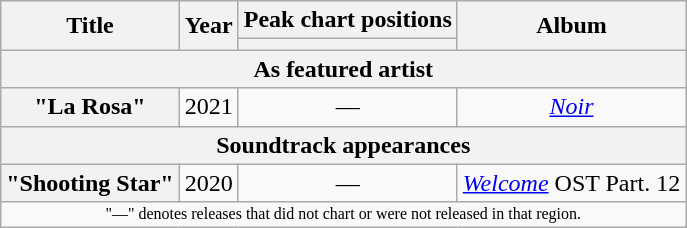<table class="wikitable plainrowheaders" style="text-align:center">
<tr>
<th scope="col" rowspan="2">Title</th>
<th scope="col" rowspan="2">Year</th>
<th scope="col" colspan="1">Peak chart positions</th>
<th scope="col" rowspan="2">Album</th>
</tr>
<tr>
<th scope="col"></th>
</tr>
<tr>
<th colspan="6">As featured artist</th>
</tr>
<tr>
<th scope="row">"La Rosa"  <br></th>
<td>2021</td>
<td>—</td>
<td><em><a href='#'>Noir</a></em></td>
</tr>
<tr>
<th colspan="6">Soundtrack appearances</th>
</tr>
<tr>
<th scope="row">"Shooting Star" </th>
<td>2020</td>
<td>—</td>
<td><em><a href='#'>Welcome</a></em> OST Part. 12</td>
</tr>
<tr>
<td colspan="6" style="font-size:8pt">"—" denotes releases that did not chart or were not released in that region.</td>
</tr>
</table>
